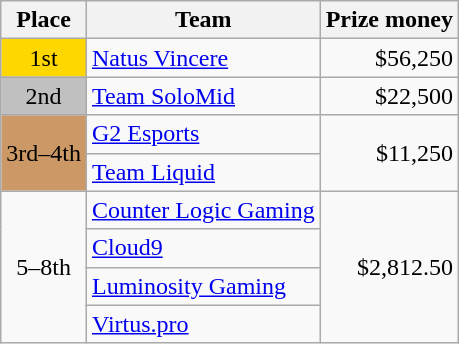<table class="wikitable" style="text-align:left">
<tr>
<th>Place</th>
<th>Team</th>
<th>Prize money</th>
</tr>
<tr>
<td style="text-align:center; background:gold;">1st</td>
<td><a href='#'>Natus Vincere</a></td>
<td style="text-align:right">$56,250</td>
</tr>
<tr>
<td style="text-align:center; background:silver;">2nd</td>
<td><a href='#'>Team SoloMid</a></td>
<td style="text-align:right">$22,500</td>
</tr>
<tr>
<td style="text-align:center; background:#c96;" rowspan="2">3rd–4th</td>
<td><a href='#'>G2 Esports</a></td>
<td style="text-align:right" rowspan="2">$11,250</td>
</tr>
<tr>
<td><a href='#'>Team Liquid</a></td>
</tr>
<tr>
<td style="text-align:center" rowspan="4">5–8th</td>
<td><a href='#'>Counter Logic Gaming</a></td>
<td style="text-align:right" rowspan="4">$2,812.50</td>
</tr>
<tr>
<td><a href='#'>Cloud9</a></td>
</tr>
<tr>
<td><a href='#'>Luminosity Gaming</a></td>
</tr>
<tr>
<td><a href='#'>Virtus.pro</a></td>
</tr>
</table>
